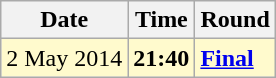<table class="wikitable">
<tr>
<th>Date</th>
<th>Time</th>
<th>Round</th>
</tr>
<tr style=background:lemonchiffon>
<td>2 May 2014</td>
<td><strong>21:40</strong></td>
<td><strong><a href='#'>Final</a></strong></td>
</tr>
</table>
